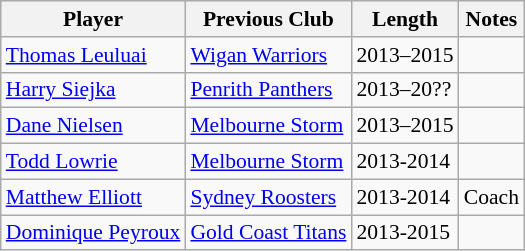<table class="wikitable" style="font-size:90%">
<tr bgcolor="#efefef">
<th>Player</th>
<th>Previous Club</th>
<th>Length</th>
<th>Notes</th>
</tr>
<tr>
<td><a href='#'>Thomas Leuluai</a></td>
<td><a href='#'>Wigan Warriors</a></td>
<td>2013–2015</td>
<td></td>
</tr>
<tr>
<td><a href='#'>Harry Siejka</a></td>
<td><a href='#'>Penrith Panthers</a></td>
<td>2013–20??</td>
<td></td>
</tr>
<tr>
<td><a href='#'>Dane Nielsen</a></td>
<td><a href='#'>Melbourne Storm</a></td>
<td>2013–2015</td>
<td></td>
</tr>
<tr>
<td><a href='#'>Todd Lowrie</a></td>
<td><a href='#'>Melbourne Storm</a></td>
<td>2013-2014</td>
<td></td>
</tr>
<tr>
<td><a href='#'>Matthew Elliott</a></td>
<td><a href='#'>Sydney Roosters</a></td>
<td>2013-2014</td>
<td>Coach</td>
</tr>
<tr>
<td><a href='#'>Dominique Peyroux</a></td>
<td><a href='#'>Gold Coast Titans</a></td>
<td>2013-2015</td>
<td></td>
</tr>
</table>
